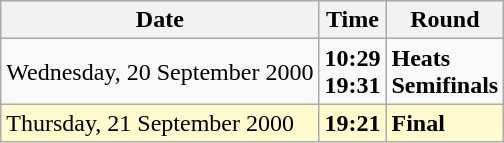<table class="wikitable">
<tr>
<th>Date</th>
<th>Time</th>
<th>Round</th>
</tr>
<tr>
<td>Wednesday, 20 September 2000</td>
<td><strong>10:29</strong><br><strong>19:31</strong></td>
<td><strong>Heats</strong><br><strong>Semifinals</strong></td>
</tr>
<tr style=background:lemonchiffon>
<td>Thursday, 21 September 2000</td>
<td><strong>19:21</strong></td>
<td><strong>Final</strong></td>
</tr>
</table>
